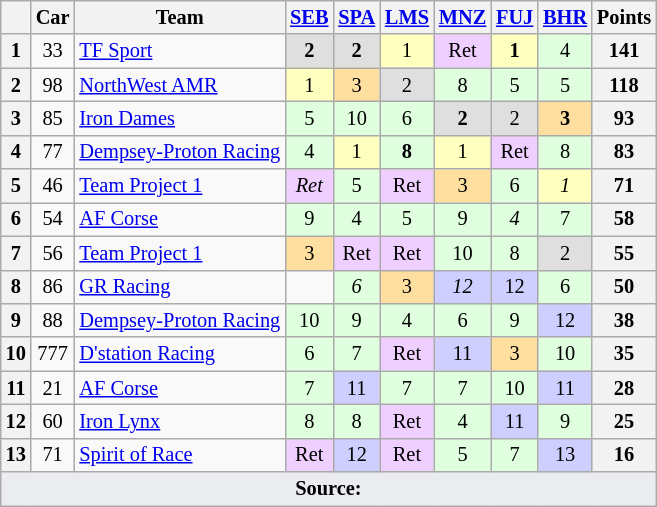<table class="wikitable" style="font-size:85%; text-align:center;">
<tr>
<th></th>
<th>Car</th>
<th>Team</th>
<th><a href='#'>SEB</a><br></th>
<th><a href='#'>SPA</a><br></th>
<th><a href='#'>LMS</a><br></th>
<th><a href='#'>MNZ</a><br></th>
<th><a href='#'>FUJ</a><br></th>
<th><a href='#'>BHR</a><br></th>
<th>Points</th>
</tr>
<tr>
<th>1</th>
<td>33</td>
<td align=left> <a href='#'>TF Sport</a></td>
<td style="background:#dfdfdf;"><strong>2</strong></td>
<td style="background:#dfdfdf;"><strong>2</strong></td>
<td style="background:#ffffbf;">1</td>
<td style="background:#efcfff;">Ret</td>
<td style="background:#ffffbf;"><strong>1</strong></td>
<td style="background:#dfffdf;">4</td>
<th>141</th>
</tr>
<tr>
<th>2</th>
<td>98</td>
<td align=left> <a href='#'>NorthWest AMR</a></td>
<td style="background:#ffffbf;">1</td>
<td style="background:#ffdf9f;">3</td>
<td style="background:#dfdfdf;">2</td>
<td style="background:#dfffdf;">8</td>
<td style="background:#dfffdf;">5</td>
<td style="background:#dfffdf;">5</td>
<th>118</th>
</tr>
<tr>
<th>3</th>
<td>85</td>
<td align="left"> <a href='#'>Iron Dames</a></td>
<td style="background:#dfffdf;">5</td>
<td style="background:#dfffdf;">10</td>
<td style="background:#dfffdf;">6</td>
<td style="background:#dfdfdf;"><strong>2</strong></td>
<td style="background:#dfdfdf;">2</td>
<td style="background:#ffdf9f;"><strong>3</strong></td>
<th>93</th>
</tr>
<tr>
<th>4</th>
<td>77</td>
<td align="left" nowrap> <a href='#'>Dempsey-Proton Racing</a></td>
<td style="background:#dfffdf;">4</td>
<td style="background:#ffffbf;">1</td>
<td style="background:#dfffdf;"><strong>8</strong></td>
<td style="background:#ffffbf;">1</td>
<td style="background:#efcfff;">Ret</td>
<td style="background:#dfffdf;">8</td>
<th>83</th>
</tr>
<tr>
<th>5</th>
<td>46</td>
<td align="left"> <a href='#'>Team Project 1</a></td>
<td style="background:#efcfff;"><em>Ret</em></td>
<td style="background:#dfffdf;">5</td>
<td style="background:#efcfff;">Ret</td>
<td style="background:#ffdf9f;">3</td>
<td style="background:#dfffdf;">6</td>
<td style="background:#ffffbf;"><em>1</em></td>
<th>71</th>
</tr>
<tr>
<th>6</th>
<td>54</td>
<td align="left"> <a href='#'>AF Corse</a></td>
<td style="background:#dfffdf;">9</td>
<td style="background:#dfffdf;">4</td>
<td style="background:#dfffdf;">5</td>
<td style="background:#dfffdf;">9</td>
<td style="background:#dfffdf;"><em>4</em></td>
<td style="background:#dfffdf;">7</td>
<th>58</th>
</tr>
<tr>
<th>7</th>
<td>56</td>
<td align="left"> <a href='#'>Team Project 1</a></td>
<td style="background:#ffdf9f;">3</td>
<td style="background:#efcfff;">Ret</td>
<td style="background:#efcfff;">Ret</td>
<td style="background:#dfffdf;">10</td>
<td style="background:#dfffdf;">8</td>
<td style="background:#dfdfdf;">2</td>
<th>55</th>
</tr>
<tr>
<th>8</th>
<td>86</td>
<td align="left"> <a href='#'>GR Racing</a></td>
<td></td>
<td style="background:#dfffdf;"><em>6</em></td>
<td style="background:#ffdf9f;">3</td>
<td style="background:#cfcfff;"><em>12</em></td>
<td style="background:#cfcfff;">12</td>
<td style="background:#dfffdf;">6</td>
<th>50</th>
</tr>
<tr>
<th>9</th>
<td>88</td>
<td align="left"> <a href='#'>Dempsey-Proton Racing</a></td>
<td style="background:#dfffdf;">10</td>
<td style="background:#dfffdf;">9</td>
<td style="background:#dfffdf;">4</td>
<td style="background:#dfffdf;">6</td>
<td style="background:#dfffdf;">9</td>
<td style="background:#cfcfff;">12</td>
<th>38</th>
</tr>
<tr>
<th>10</th>
<td>777</td>
<td align="left"> <a href='#'>D'station Racing</a></td>
<td style="background:#dfffdf;">6</td>
<td style="background:#dfffdf;">7</td>
<td style="background:#efcfff;">Ret</td>
<td style="background:#cfcfff;">11</td>
<td style="background:#ffdf9f;">3</td>
<td style="background:#dfffdf;">10</td>
<th>35</th>
</tr>
<tr>
<th>11</th>
<td>21</td>
<td align=left> <a href='#'>AF Corse</a></td>
<td style="background:#dfffdf;">7</td>
<td style="background:#cfcfff;">11</td>
<td style="background:#dfffdf;">7</td>
<td style="background:#dfffdf;">7</td>
<td style="background:#dfffdf;">10</td>
<td style="background:#cfcfff;">11</td>
<th>28</th>
</tr>
<tr>
<th>12</th>
<td>60</td>
<td align=left> <a href='#'>Iron Lynx</a></td>
<td style="background:#dfffdf;">8</td>
<td style="background:#dfffdf;">8</td>
<td style="background:#efcfff;">Ret</td>
<td style="background:#dfffdf;">4</td>
<td style="background:#cfcfff;">11</td>
<td style="background:#dfffdf;">9</td>
<th>25</th>
</tr>
<tr>
<th>13</th>
<td>71</td>
<td align=left> <a href='#'>Spirit of Race</a></td>
<td style="background:#efcfff;">Ret</td>
<td style="background:#cfcfff;">12</td>
<td style="background:#efcfff;">Ret</td>
<td style="background:#dfffdf;">5</td>
<td style="background:#dfffdf;">7</td>
<td style="background:#cfcfff;">13</td>
<th>16</th>
</tr>
<tr class="sortbottom">
<td colspan="10" style="background-color:#EAECF0;text-align:center"><strong>Source:</strong></td>
</tr>
</table>
